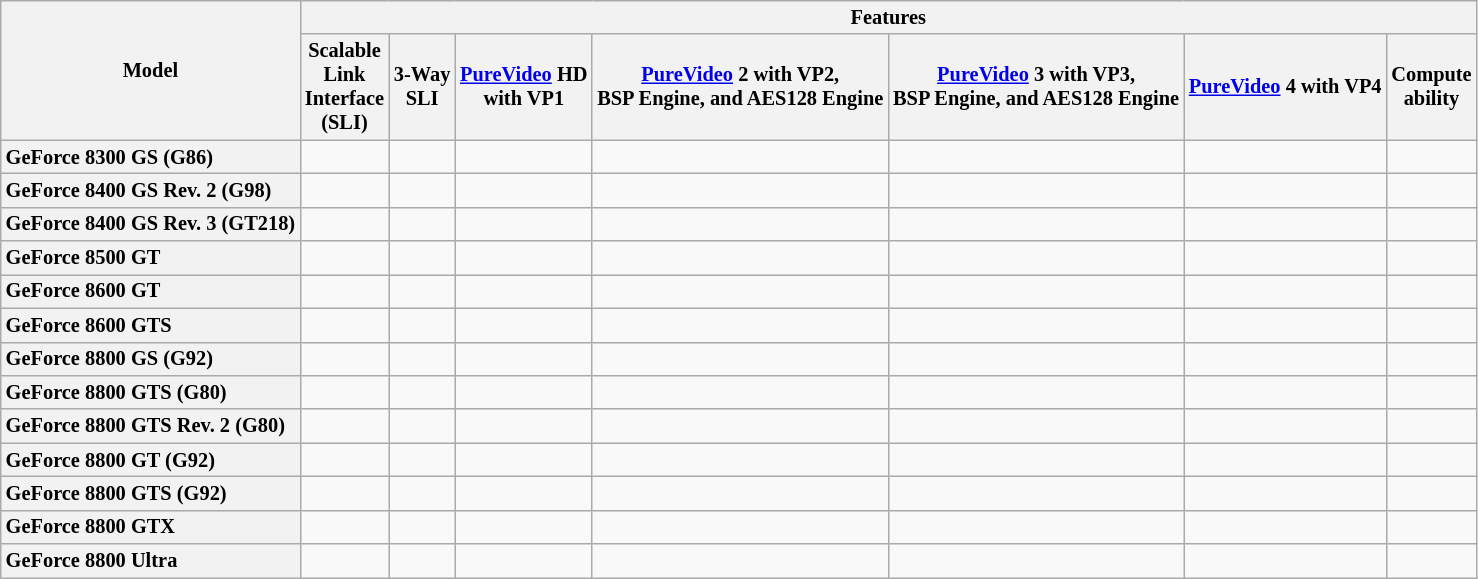<table class="mw-datatable wikitable sortable sort-under" style="font-size:85%; text-align:center;">
<tr>
<th rowspan="2">Model</th>
<th colspan="7">Features</th>
</tr>
<tr>
<th>Scalable<br>Link<br>Interface<br>(SLI)</th>
<th>3-Way<br>SLI</th>
<th><a href='#'>PureVideo</a> HD<br>with VP1</th>
<th><a href='#'>PureVideo</a> 2 with VP2,<br>BSP Engine, and AES128 Engine</th>
<th><a href='#'>PureVideo</a> 3 with VP3,<br>BSP Engine, and AES128 Engine</th>
<th><a href='#'>PureVideo</a> 4 with VP4</th>
<th>Compute<br>ability</th>
</tr>
<tr>
<th style="text-align:left;">GeForce 8300 GS (G86)</th>
<td></td>
<td></td>
<td></td>
<td></td>
<td></td>
<td></td>
<td></td>
</tr>
<tr>
<th style="text-align:left;">GeForce 8400 GS Rev. 2 (G98)</th>
<td></td>
<td></td>
<td></td>
<td></td>
<td></td>
<td></td>
<td></td>
</tr>
<tr>
<th style="text-align:left;">GeForce 8400 GS Rev. 3 (GT218)</th>
<td></td>
<td></td>
<td></td>
<td></td>
<td></td>
<td></td>
<td></td>
</tr>
<tr>
<th style="text-align:left;">GeForce 8500 GT</th>
<td></td>
<td></td>
<td></td>
<td></td>
<td></td>
<td></td>
<td></td>
</tr>
<tr>
<th style="text-align:left;">GeForce 8600 GT</th>
<td></td>
<td></td>
<td></td>
<td></td>
<td></td>
<td></td>
<td></td>
</tr>
<tr>
<th style="text-align:left;">GeForce 8600 GTS</th>
<td></td>
<td></td>
<td></td>
<td></td>
<td></td>
<td></td>
<td></td>
</tr>
<tr>
<th style="text-align:left;">GeForce 8800 GS (G92)</th>
<td></td>
<td></td>
<td></td>
<td></td>
<td></td>
<td></td>
<td></td>
</tr>
<tr>
<th style="text-align:left;">GeForce 8800 GTS (G80)</th>
<td></td>
<td></td>
<td></td>
<td></td>
<td></td>
<td></td>
<td></td>
</tr>
<tr>
<th style="text-align:left;">GeForce 8800 GTS Rev. 2 (G80)</th>
<td></td>
<td></td>
<td></td>
<td></td>
<td></td>
<td></td>
<td></td>
</tr>
<tr>
<th style="text-align:left;">GeForce 8800 GT (G92)</th>
<td></td>
<td></td>
<td></td>
<td></td>
<td></td>
<td></td>
<td></td>
</tr>
<tr>
<th style="text-align:left;">GeForce 8800 GTS (G92)</th>
<td></td>
<td></td>
<td></td>
<td></td>
<td></td>
<td></td>
<td></td>
</tr>
<tr>
<th style="text-align:left;">GeForce 8800 GTX</th>
<td></td>
<td></td>
<td></td>
<td></td>
<td></td>
<td></td>
<td></td>
</tr>
<tr>
<th style="text-align:left;">GeForce 8800 Ultra</th>
<td></td>
<td></td>
<td></td>
<td></td>
<td></td>
<td></td>
<td></td>
</tr>
</table>
